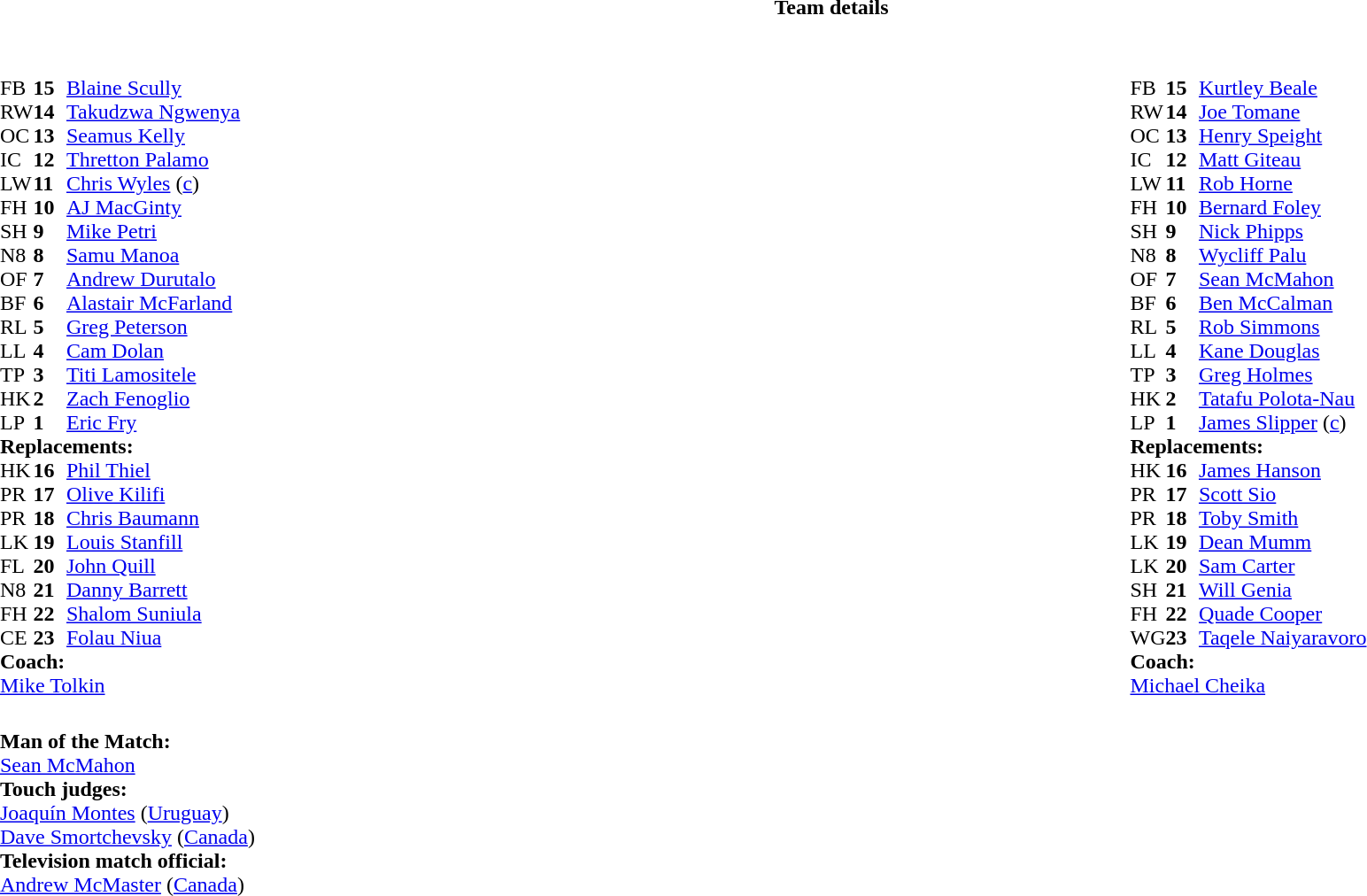<table border="0" width="100%" class="collapsible collapsed">
<tr>
<th>Team details</th>
</tr>
<tr>
<td><br><table style="width:100%;">
<tr>
<td style="vertical-align:top; width:50%"><br><table cellspacing="0" cellpadding="0">
<tr>
<th width="25"></th>
<th width="25"></th>
</tr>
<tr>
<td>FB</td>
<td><strong>15</strong></td>
<td><a href='#'>Blaine Scully</a></td>
<td></td>
<td></td>
<td></td>
</tr>
<tr>
<td>RW</td>
<td><strong>14</strong></td>
<td><a href='#'>Takudzwa Ngwenya</a></td>
</tr>
<tr>
<td>OC</td>
<td><strong>13</strong></td>
<td><a href='#'>Seamus Kelly</a></td>
</tr>
<tr>
<td>IC</td>
<td><strong>12</strong></td>
<td><a href='#'>Thretton Palamo</a></td>
<td></td>
<td></td>
<td></td>
<td></td>
</tr>
<tr>
<td>LW</td>
<td><strong>11</strong></td>
<td><a href='#'>Chris Wyles</a> (<a href='#'>c</a>)</td>
</tr>
<tr>
<td>FH</td>
<td><strong>10</strong></td>
<td><a href='#'>AJ MacGinty</a></td>
<td></td>
<td></td>
</tr>
<tr>
<td>SH</td>
<td><strong>9</strong></td>
<td><a href='#'>Mike Petri</a></td>
</tr>
<tr>
<td>N8</td>
<td><strong>8</strong></td>
<td><a href='#'>Samu Manoa</a></td>
<td></td>
<td></td>
</tr>
<tr>
<td>OF</td>
<td><strong>7</strong></td>
<td><a href='#'>Andrew Durutalo</a></td>
</tr>
<tr>
<td>BF</td>
<td><strong>6</strong></td>
<td><a href='#'>Alastair McFarland</a></td>
<td></td>
<td></td>
</tr>
<tr>
<td>RL</td>
<td><strong>5</strong></td>
<td><a href='#'>Greg Peterson</a></td>
</tr>
<tr>
<td>LL</td>
<td><strong>4</strong></td>
<td><a href='#'>Cam Dolan</a></td>
<td></td>
<td></td>
</tr>
<tr>
<td>TP</td>
<td><strong>3</strong></td>
<td><a href='#'>Titi Lamositele</a></td>
<td></td>
<td></td>
</tr>
<tr>
<td>HK</td>
<td><strong>2</strong></td>
<td><a href='#'>Zach Fenoglio</a></td>
<td></td>
<td></td>
<td></td>
<td></td>
</tr>
<tr>
<td>LP</td>
<td><strong>1</strong></td>
<td><a href='#'>Eric Fry</a></td>
<td></td>
<td></td>
</tr>
<tr>
<td colspan=3><strong>Replacements:</strong></td>
</tr>
<tr>
<td>HK</td>
<td><strong>16</strong></td>
<td><a href='#'>Phil Thiel</a></td>
<td></td>
<td></td>
<td></td>
<td></td>
</tr>
<tr>
<td>PR</td>
<td><strong>17</strong></td>
<td><a href='#'>Olive Kilifi</a></td>
<td></td>
<td></td>
</tr>
<tr>
<td>PR</td>
<td><strong>18</strong></td>
<td><a href='#'>Chris Baumann</a></td>
<td></td>
<td></td>
</tr>
<tr>
<td>LK</td>
<td><strong>19</strong></td>
<td><a href='#'>Louis Stanfill</a></td>
<td></td>
<td></td>
</tr>
<tr>
<td>FL</td>
<td><strong>20</strong></td>
<td><a href='#'>John Quill</a></td>
<td></td>
<td></td>
</tr>
<tr>
<td>N8</td>
<td><strong>21</strong></td>
<td><a href='#'>Danny Barrett</a></td>
<td></td>
<td></td>
</tr>
<tr>
<td>FH</td>
<td><strong>22</strong></td>
<td><a href='#'>Shalom Suniula</a></td>
<td></td>
<td></td>
</tr>
<tr>
<td>CE</td>
<td><strong>23</strong></td>
<td><a href='#'>Folau Niua</a></td>
<td></td>
<td></td>
<td></td>
<td></td>
</tr>
<tr>
<td colspan=3><strong>Coach:</strong></td>
</tr>
<tr>
<td colspan="4"> <a href='#'>Mike Tolkin</a></td>
</tr>
</table>
</td>
<td style="vertical-align:top; width:50%"><br><table cellspacing="0" cellpadding="0" style="margin:auto">
<tr>
<th width="25"></th>
<th width="25"></th>
</tr>
<tr>
<td>FB</td>
<td><strong>15</strong></td>
<td><a href='#'>Kurtley Beale</a></td>
</tr>
<tr>
<td>RW</td>
<td><strong>14</strong></td>
<td><a href='#'>Joe Tomane</a></td>
</tr>
<tr>
<td>OC</td>
<td><strong>13</strong></td>
<td><a href='#'>Henry Speight</a></td>
</tr>
<tr>
<td>IC</td>
<td><strong>12</strong></td>
<td><a href='#'>Matt Giteau</a></td>
<td></td>
<td></td>
</tr>
<tr>
<td>LW</td>
<td><strong>11</strong></td>
<td><a href='#'>Rob Horne</a></td>
<td></td>
<td></td>
</tr>
<tr>
<td>FH</td>
<td><strong>10</strong></td>
<td><a href='#'>Bernard Foley</a></td>
</tr>
<tr>
<td>SH</td>
<td><strong>9</strong></td>
<td><a href='#'>Nick Phipps</a></td>
<td></td>
<td></td>
</tr>
<tr>
<td>N8</td>
<td><strong>8</strong></td>
<td><a href='#'>Wycliff Palu</a></td>
<td></td>
<td></td>
</tr>
<tr>
<td>OF</td>
<td><strong>7</strong></td>
<td><a href='#'>Sean McMahon</a></td>
</tr>
<tr>
<td>BF</td>
<td><strong>6</strong></td>
<td><a href='#'>Ben McCalman</a></td>
</tr>
<tr>
<td>RL</td>
<td><strong>5</strong></td>
<td><a href='#'>Rob Simmons</a></td>
<td></td>
<td></td>
</tr>
<tr>
<td>LL</td>
<td><strong>4</strong></td>
<td><a href='#'>Kane Douglas</a></td>
</tr>
<tr>
<td>TP</td>
<td><strong>3</strong></td>
<td><a href='#'>Greg Holmes</a></td>
<td></td>
<td></td>
</tr>
<tr>
<td>HK</td>
<td><strong>2</strong></td>
<td><a href='#'>Tatafu Polota-Nau</a></td>
<td></td>
<td></td>
</tr>
<tr>
<td>LP</td>
<td><strong>1</strong></td>
<td><a href='#'>James Slipper</a> (<a href='#'>c</a>)</td>
<td></td>
<td></td>
</tr>
<tr>
<td colspan=3><strong>Replacements:</strong></td>
</tr>
<tr>
<td>HK</td>
<td><strong>16</strong></td>
<td><a href='#'>James Hanson</a></td>
<td></td>
<td></td>
</tr>
<tr>
<td>PR</td>
<td><strong>17</strong></td>
<td><a href='#'>Scott Sio</a></td>
<td></td>
<td></td>
</tr>
<tr>
<td>PR</td>
<td><strong>18</strong></td>
<td><a href='#'>Toby Smith</a></td>
<td></td>
<td></td>
</tr>
<tr>
<td>LK</td>
<td><strong>19</strong></td>
<td><a href='#'>Dean Mumm</a></td>
<td></td>
<td></td>
</tr>
<tr>
<td>LK</td>
<td><strong>20</strong></td>
<td><a href='#'>Sam Carter</a></td>
<td></td>
<td></td>
</tr>
<tr>
<td>SH</td>
<td><strong>21</strong></td>
<td><a href='#'>Will Genia</a></td>
<td></td>
<td></td>
</tr>
<tr>
<td>FH</td>
<td><strong>22</strong></td>
<td><a href='#'>Quade Cooper</a></td>
<td></td>
<td></td>
</tr>
<tr>
<td>WG</td>
<td><strong>23</strong></td>
<td><a href='#'>Taqele Naiyaravoro</a></td>
<td></td>
<td></td>
</tr>
<tr>
<td colspan=3><strong>Coach:</strong></td>
</tr>
<tr>
<td colspan="4"> <a href='#'>Michael Cheika</a></td>
</tr>
</table>
</td>
</tr>
</table>
<table style="width:100%">
<tr>
<td><br><strong>Man of the Match:</strong>
<br><a href='#'>Sean McMahon</a><br><strong>Touch judges:</strong>
<br><a href='#'>Joaquín Montes</a> (<a href='#'>Uruguay</a>)
<br><a href='#'>Dave Smortchevsky</a> (<a href='#'>Canada</a>)
<br><strong>Television match official:</strong>
<br><a href='#'>Andrew McMaster</a> (<a href='#'>Canada</a>)</td>
</tr>
</table>
</td>
</tr>
</table>
